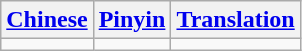<table class="wikitable">
<tr>
<th><a href='#'>Chinese</a></th>
<th><a href='#'>Pinyin</a></th>
<th><a href='#'>Translation</a></th>
</tr>
<tr>
<td></td>
<td></td>
<td></td>
</tr>
</table>
